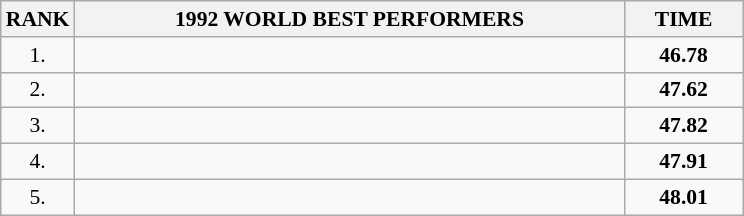<table class="wikitable" style="border-collapse: collapse; font-size: 90%;">
<tr>
<th>RANK</th>
<th align="center" style="width: 25em">1992 WORLD BEST PERFORMERS</th>
<th align="center" style="width: 5em">TIME</th>
</tr>
<tr>
<td align="center">1.</td>
<td></td>
<td align="center"><strong>46.78</strong></td>
</tr>
<tr>
<td align="center">2.</td>
<td></td>
<td align="center"><strong>47.62</strong></td>
</tr>
<tr>
<td align="center">3.</td>
<td></td>
<td align="center"><strong>47.82</strong></td>
</tr>
<tr>
<td align="center">4.</td>
<td></td>
<td align="center"><strong>47.91</strong></td>
</tr>
<tr>
<td align="center">5.</td>
<td></td>
<td align="center"><strong>48.01</strong></td>
</tr>
</table>
